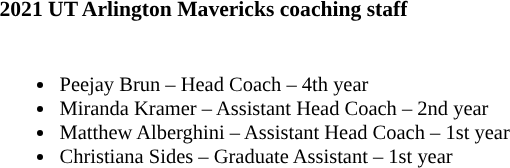<table class="toccolours" style="text-align: left; font-size:90%;">
<tr>
<th colspan="9">2021 UT Arlington Mavericks coaching staff</th>
</tr>
<tr>
<td style="font-size: 95%;" valign="top"><br><ul><li>Peejay Brun – Head Coach – 4th year</li><li>Miranda Kramer – Assistant Head Coach – 2nd year</li><li>Matthew Alberghini – Assistant Head Coach – 1st year</li><li>Christiana Sides – Graduate Assistant – 1st year</li></ul></td>
</tr>
</table>
